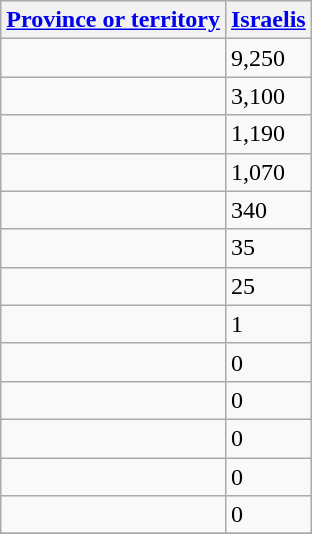<table class="wikitable sortable">
<tr>
<th><a href='#'>Province or territory</a></th>
<th><a href='#'>Israelis</a></th>
</tr>
<tr>
<td></td>
<td>9,250</td>
</tr>
<tr>
<td></td>
<td>3,100</td>
</tr>
<tr>
<td></td>
<td>1,190</td>
</tr>
<tr>
<td></td>
<td>1,070</td>
</tr>
<tr>
<td></td>
<td>340</td>
</tr>
<tr>
<td></td>
<td>35</td>
</tr>
<tr>
<td></td>
<td>25</td>
</tr>
<tr>
<td></td>
<td>1</td>
</tr>
<tr>
<td></td>
<td>0</td>
</tr>
<tr>
<td></td>
<td>0</td>
</tr>
<tr>
<td></td>
<td>0</td>
</tr>
<tr>
<td></td>
<td>0</td>
</tr>
<tr>
<td></td>
<td>0</td>
</tr>
<tr>
</tr>
</table>
